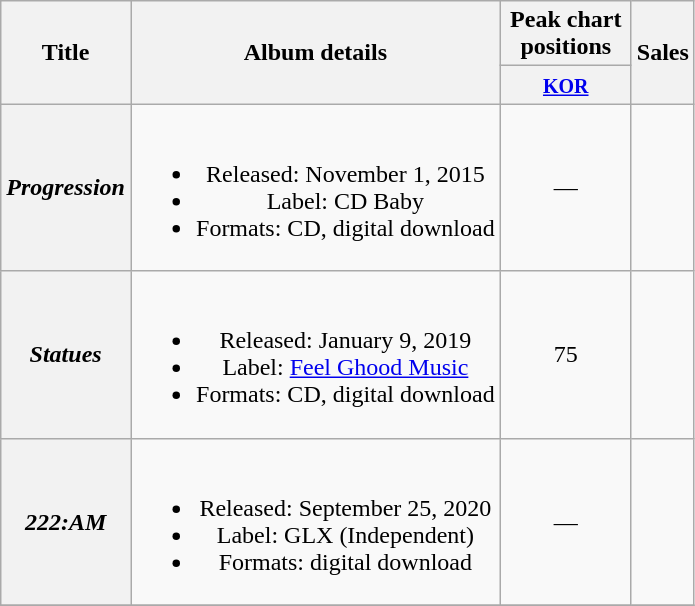<table class="wikitable plainrowheaders" style="text-align:center;">
<tr>
<th scope="col" rowspan="2">Title</th>
<th scope="col" rowspan="2">Album details</th>
<th scope="col" colspan="1" style="width:5em;">Peak chart positions</th>
<th scope="col" rowspan="2">Sales</th>
</tr>
<tr>
<th><small><a href='#'>KOR</a></small><br></th>
</tr>
<tr>
<th scope="row"><em>Progression</em></th>
<td><br><ul><li>Released: November 1, 2015</li><li>Label: CD Baby</li><li>Formats: CD, digital download</li></ul></td>
<td>—</td>
<td></td>
</tr>
<tr>
<th scope="row"><em>Statues</em></th>
<td><br><ul><li>Released: January 9, 2019</li><li>Label: <a href='#'>Feel Ghood Music</a></li><li>Formats: CD, digital download</li></ul></td>
<td>75</td>
<td></td>
</tr>
<tr>
<th scope="row"><em>222:AM</em></th>
<td><br><ul><li>Released: September 25, 2020</li><li>Label: GLX (Independent)</li><li>Formats: digital download</li></ul></td>
<td>—</td>
<td></td>
</tr>
<tr>
</tr>
</table>
